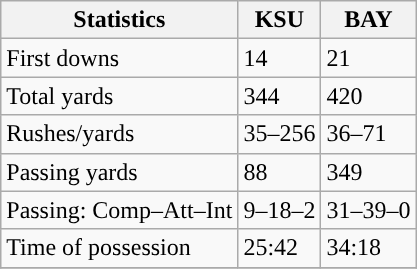<table class="wikitable" style="float: left;">
<tr>
<th>Statistics</th>
<th>KSU</th>
<th>BAY</th>
</tr>
<tr>
<td>First downs</td>
<td>14</td>
<td>21</td>
</tr>
<tr>
<td>Total yards</td>
<td>344</td>
<td>420</td>
</tr>
<tr>
<td>Rushes/yards</td>
<td>35–256</td>
<td>36–71</td>
</tr>
<tr>
<td>Passing yards</td>
<td>88</td>
<td>349</td>
</tr>
<tr>
<td>Passing: Comp–Att–Int</td>
<td>9–18–2</td>
<td>31–39–0</td>
</tr>
<tr>
<td>Time of possession</td>
<td>25:42</td>
<td>34:18</td>
</tr>
<tr>
</tr>
</table>
